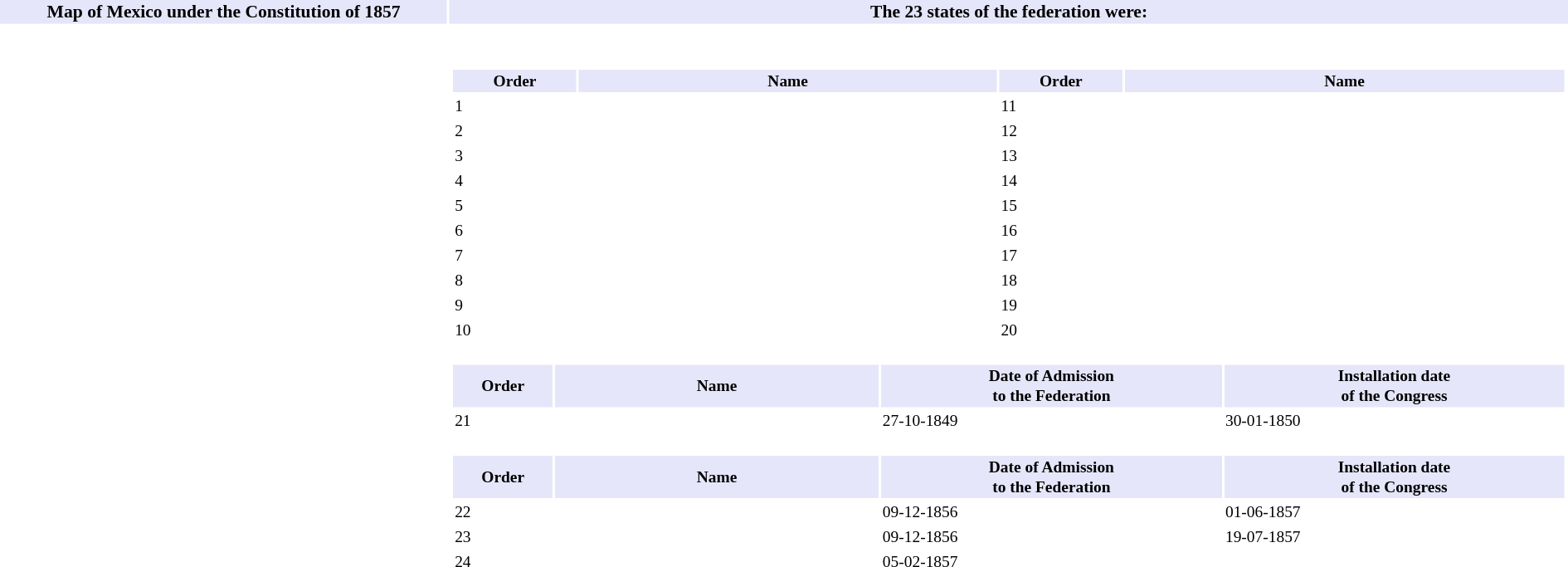<table class="toc" border="0" style="width:100%; font-size:90%">
<tr style="text-align:center; font-weight:bold;">
<th style="background:lavender; width:20.0%">Map of Mexico under the Constitution of 1857</th>
<th style="background:lavender; width:50.0%"><strong>The 23 states of the federation were:</strong></th>
</tr>
<tr>
<td></td>
<td><br><table class="toc" border="0" style="width:100%; font-size:90%; margin:1em auto;">
<tr>
</tr>
<tr style="text-align:center; font-weight:bold;">
<th style="background:lavender; width:2.5%">Order</th>
<th style="background:lavender; width:10.0%">Name</th>
<th style="background:lavender; width:2.5%">Order</th>
<th style="background:lavender; width:10.5%">Name</th>
</tr>
<tr>
<td>1</td>
<td></td>
<td>11</td>
<td></td>
</tr>
<tr>
<td>2</td>
<td></td>
<td>12</td>
<td></td>
</tr>
<tr>
<td>3</td>
<td></td>
<td>13</td>
<td></td>
</tr>
<tr>
<td>4</td>
<td></td>
<td>14</td>
<td></td>
</tr>
<tr>
<td>5</td>
<td></td>
<td>15</td>
<td></td>
</tr>
<tr>
<td>6</td>
<td></td>
<td>16</td>
<td></td>
</tr>
<tr>
<td>7</td>
<td></td>
<td>17</td>
<td></td>
</tr>
<tr>
<td>8</td>
<td></td>
<td>18</td>
<td></td>
</tr>
<tr>
<td>9</td>
<td></td>
<td>19</td>
<td></td>
</tr>
<tr>
<td>10</td>
<td></td>
<td>20</td>
<td></td>
</tr>
</table>
<table class="toc" border="0" style="width:100%; font-size:90%; margin:1em auto;">
<tr>
</tr>
<tr style="text-align:center; font-weight:bold;">
<th style="background:lavender; width:2.5%">Order</th>
<th style="background:lavender; width:10.0%">Name</th>
<th style="background:lavender; width:10.5%">Date of Admission<br>to the Federation</th>
<th style="background:lavender; width:10.5%">Installation date<br>of the Congress</th>
</tr>
<tr>
<td>21</td>
<td></td>
<td>27-10-1849</td>
<td>30-01-1850</td>
</tr>
</table>
<table class="toc" border="0" style="width:100%; font-size:90%; margin:1em auto;">
<tr>
</tr>
<tr style="text-align:center; font-weight:bold;">
<th style="background:lavender; width:2.5%">Order</th>
<th style="background:lavender; width:10.0%">Name</th>
<th style="background:lavender; width:10.5%">Date of Admission<br>to the Federation</th>
<th style="background:lavender; width:10.5%">Installation date<br>of the Congress</th>
</tr>
<tr>
<td>22</td>
<td></td>
<td>09-12-1856</td>
<td>01-06-1857</td>
</tr>
<tr>
<td>23</td>
<td></td>
<td>09-12-1856</td>
<td>19-07-1857</td>
</tr>
<tr>
<td>24</td>
<td></td>
<td>05-02-1857</td>
</tr>
</table>
</td>
</tr>
</table>
